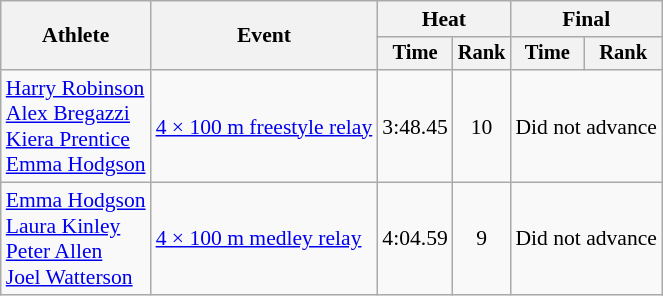<table class=wikitable style=font-size:90%>
<tr>
<th rowspan=2>Athlete</th>
<th rowspan=2>Event</th>
<th colspan=2>Heat</th>
<th colspan=2>Final</th>
</tr>
<tr style=font-size:95%>
<th>Time</th>
<th>Rank</th>
<th>Time</th>
<th>Rank</th>
</tr>
<tr align=center>
<td align=left><a href='#'>Harry Robinson</a><br><a href='#'>Alex Bregazzi</a><br><a href='#'>Kiera Prentice</a><br><a href='#'>Emma Hodgson</a></td>
<td align=left><a href='#'>4 × 100 m freestyle relay</a></td>
<td>3:48.45</td>
<td>10</td>
<td colspan=2>Did not advance</td>
</tr>
<tr align=center>
<td align=left><a href='#'>Emma Hodgson</a><br><a href='#'>Laura Kinley</a><br><a href='#'>Peter Allen</a><br><a href='#'>Joel Watterson</a></td>
<td align=left><a href='#'>4 × 100 m medley relay</a></td>
<td>4:04.59</td>
<td>9</td>
<td colspan=2>Did not advance</td>
</tr>
</table>
